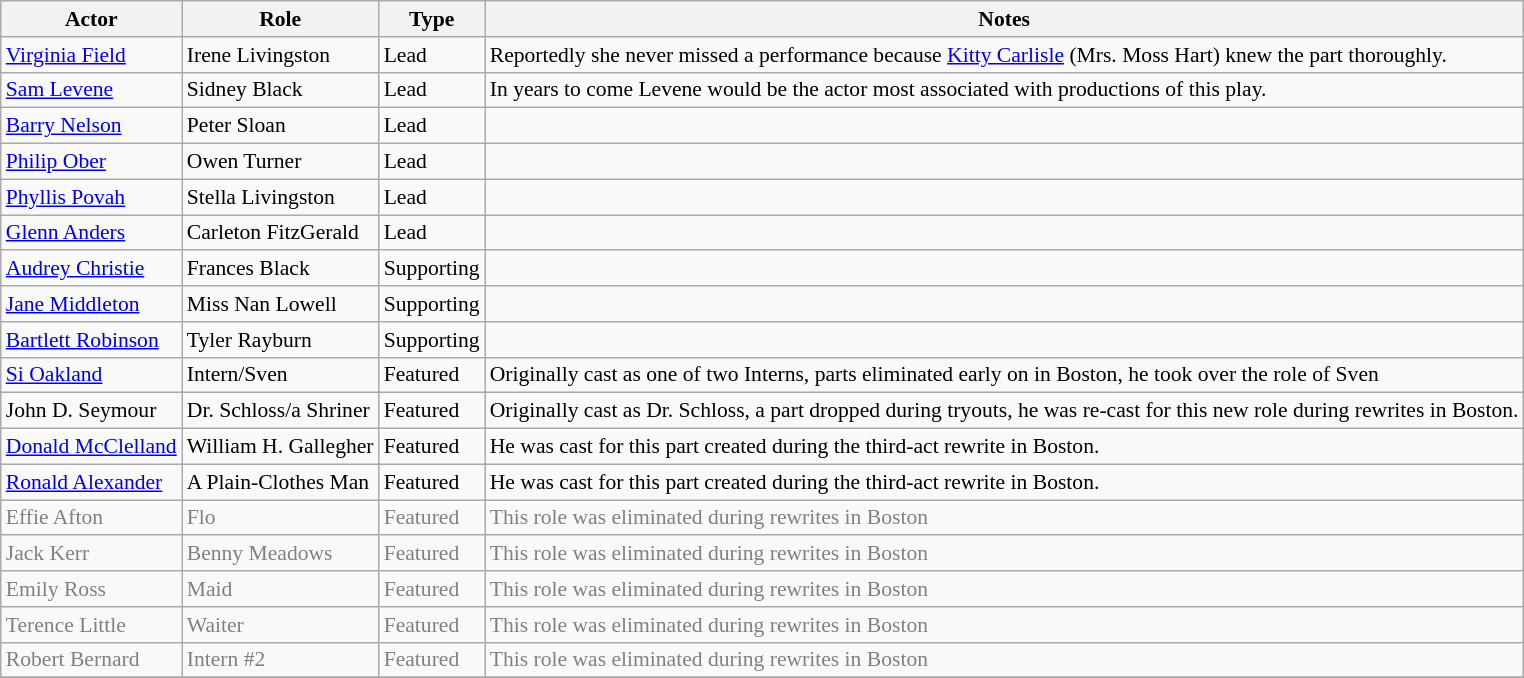<table class="wikitable sortable plainrowheaders" style="font-size: 90%">
<tr>
<th scope="col">Actor</th>
<th scope="col">Role</th>
<th scope="col">Type</th>
<th scope="col">Notes</th>
</tr>
<tr>
<td><a href='#'>Virginia Field</a></td>
<td>Irene Livingston</td>
<td>Lead</td>
<td>Reportedly she never missed a performance because <a href='#'>Kitty Carlisle</a> (Mrs. Moss Hart) knew the part thoroughly.</td>
</tr>
<tr>
<td><a href='#'>Sam Levene</a></td>
<td>Sidney Black</td>
<td>Lead</td>
<td>In years to come Levene would be the actor most associated with productions of this play.</td>
</tr>
<tr>
<td><a href='#'>Barry Nelson</a></td>
<td>Peter Sloan</td>
<td>Lead</td>
<td></td>
</tr>
<tr>
<td><a href='#'>Philip Ober</a></td>
<td>Owen Turner</td>
<td>Lead</td>
<td></td>
</tr>
<tr>
<td><a href='#'>Phyllis Povah</a></td>
<td>Stella Livingston</td>
<td>Lead</td>
<td></td>
</tr>
<tr>
<td><a href='#'>Glenn Anders</a></td>
<td>Carleton FitzGerald</td>
<td>Lead</td>
<td></td>
</tr>
<tr>
<td><a href='#'>Audrey Christie</a></td>
<td>Frances Black</td>
<td>Supporting</td>
<td></td>
</tr>
<tr>
<td><a href='#'>Jane Middleton</a></td>
<td>Miss Nan Lowell</td>
<td>Supporting</td>
<td></td>
</tr>
<tr>
<td><a href='#'>Bartlett Robinson</a></td>
<td>Tyler Rayburn</td>
<td>Supporting</td>
<td></td>
</tr>
<tr>
<td><a href='#'>Si Oakland</a></td>
<td><span>Intern</span>/Sven</td>
<td>Featured</td>
<td>Originally cast as one of two Interns, parts eliminated early on in Boston, he took over the role of Sven</td>
</tr>
<tr>
<td>John D. Seymour</td>
<td><span>Dr. Schloss</span>/a Shriner</td>
<td>Featured</td>
<td>Originally cast as Dr. Schloss, a part dropped during tryouts, he was re-cast for this new role during rewrites in Boston.</td>
</tr>
<tr>
<td><a href='#'>Donald McClelland</a></td>
<td>William H. Gallegher</td>
<td>Featured</td>
<td>He was cast for this part created during the third-act rewrite in Boston.</td>
</tr>
<tr>
<td><a href='#'>Ronald Alexander</a></td>
<td>A Plain-Clothes Man</td>
<td>Featured</td>
<td>He was cast for this part created during the third-act rewrite in Boston.</td>
</tr>
<tr style="color:gray">
<td>Effie Afton</td>
<td>Flo</td>
<td>Featured</td>
<td>This role was eliminated during rewrites in Boston</td>
</tr>
<tr style="color:gray">
<td>Jack Kerr</td>
<td>Benny Meadows</td>
<td>Featured</td>
<td>This role was eliminated during rewrites in Boston</td>
</tr>
<tr style="color:gray">
<td>Emily Ross</td>
<td>Maid</td>
<td>Featured</td>
<td>This role was eliminated during rewrites in Boston</td>
</tr>
<tr style="color:gray">
<td>Terence Little</td>
<td>Waiter</td>
<td>Featured</td>
<td>This role was eliminated during rewrites in Boston</td>
</tr>
<tr style="color:gray">
<td>Robert Bernard</td>
<td>Intern #2</td>
<td>Featured</td>
<td>This role was eliminated during rewrites in Boston</td>
</tr>
<tr>
</tr>
</table>
